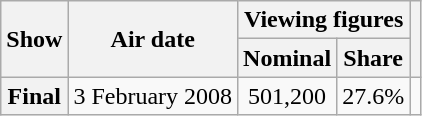<table class="wikitable plainrowheaders sortable" style="text-align:center">
<tr>
<th rowspan="2">Show</th>
<th rowspan="2">Air date</th>
<th colspan="2">Viewing figures</th>
<th rowspan="2"></th>
</tr>
<tr>
<th>Nominal</th>
<th>Share</th>
</tr>
<tr>
<th scope="row">Final</th>
<td>3 February 2008</td>
<td>501,200</td>
<td>27.6%</td>
<td></td>
</tr>
</table>
